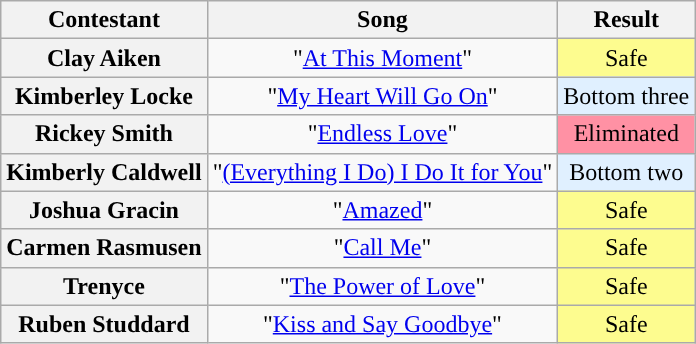<table class="wikitable unsortable" style="text-align:center;">
<tr>
<th scope="col">Contestant</th>
<th scope="col">Song</th>
<th scope="col">Result</th>
</tr>
<tr>
<th scope="row">Clay Aiken</th>
<td>"<a href='#'>At This Moment</a>"</td>
<td style="background:#FDFC8F;">Safe</td>
</tr>
<tr>
<th scope="row">Kimberley Locke</th>
<td>"<a href='#'>My Heart Will Go On</a>"</td>
<td style="background:#e0f0ff">Bottom three</td>
</tr>
<tr>
<th scope="row">Rickey Smith</th>
<td>"<a href='#'>Endless Love</a>"</td>
<td bgcolor="FF91A4">Eliminated</td>
</tr>
<tr>
<th scope="row">Kimberly Caldwell</th>
<td>"<a href='#'>(Everything I Do) I Do It for You</a>"</td>
<td style="background:#e0f0ff">Bottom two</td>
</tr>
<tr>
<th scope="row">Joshua Gracin</th>
<td>"<a href='#'>Amazed</a>"</td>
<td style="background:#FDFC8F;">Safe</td>
</tr>
<tr>
<th scope="row">Carmen Rasmusen</th>
<td>"<a href='#'>Call Me</a>"</td>
<td style="background:#FDFC8F;">Safe</td>
</tr>
<tr>
<th scope="row">Trenyce</th>
<td>"<a href='#'>The Power of Love</a>"</td>
<td style="background:#FDFC8F;">Safe</td>
</tr>
<tr>
<th scope="row">Ruben Studdard</th>
<td>"<a href='#'>Kiss and Say Goodbye</a>"</td>
<td style="background:#FDFC8F;">Safe</td>
</tr>
</table>
